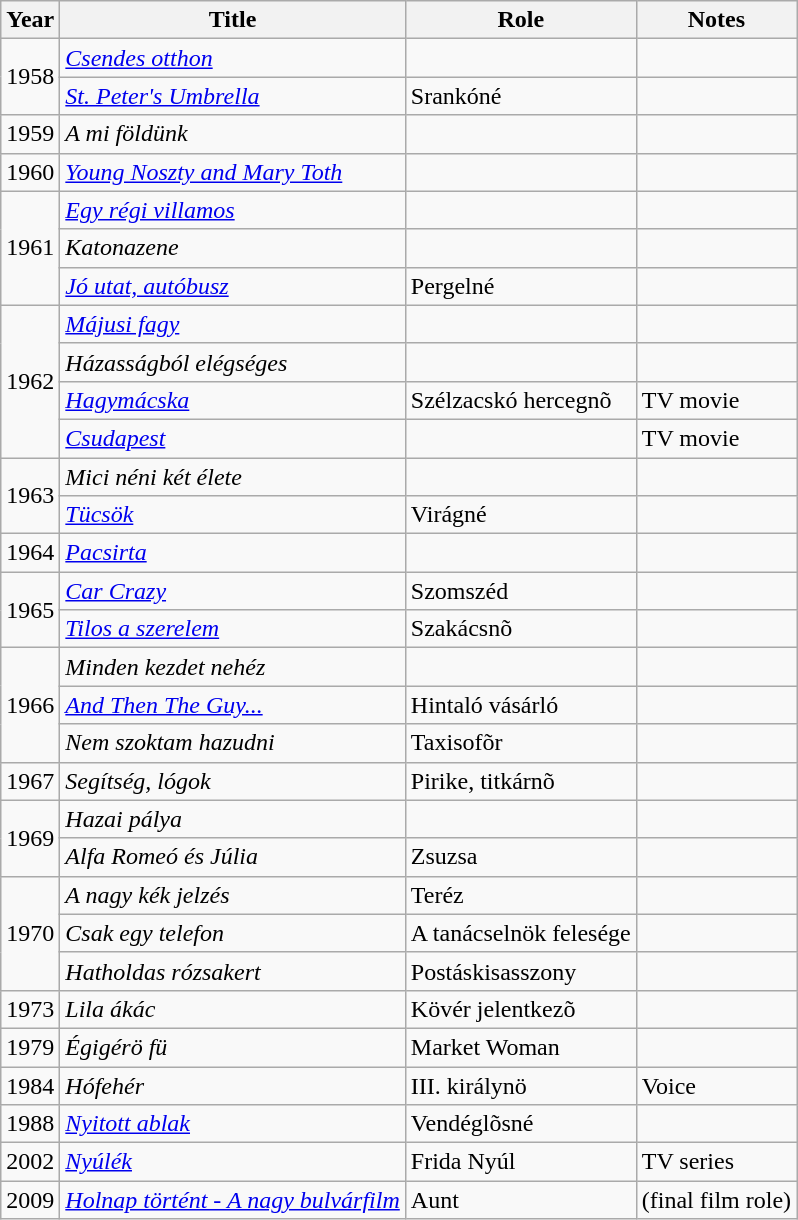<table class="wikitable sortable">
<tr>
<th>Year</th>
<th>Title</th>
<th>Role</th>
<th class="unsortable">Notes</th>
</tr>
<tr>
<td rowspan=2>1958</td>
<td><em><a href='#'>Csendes otthon</a></em></td>
<td></td>
<td></td>
</tr>
<tr>
<td><em><a href='#'>St. Peter's Umbrella</a></em></td>
<td>Srankóné</td>
<td></td>
</tr>
<tr>
<td>1959</td>
<td><em>A mi földünk</em></td>
<td></td>
<td></td>
</tr>
<tr>
<td>1960</td>
<td><em><a href='#'>Young Noszty and Mary Toth</a></em></td>
<td></td>
<td></td>
</tr>
<tr>
<td rowspan=3>1961</td>
<td><em><a href='#'>Egy régi villamos</a></em></td>
<td></td>
<td></td>
</tr>
<tr>
<td><em>Katonazene</em></td>
<td></td>
<td></td>
</tr>
<tr>
<td><em><a href='#'>Jó utat, autóbusz</a></em></td>
<td>Pergelné</td>
<td></td>
</tr>
<tr>
<td rowspan=4>1962</td>
<td><em><a href='#'>Májusi fagy</a></em></td>
<td></td>
<td></td>
</tr>
<tr>
<td><em>Házasságból elégséges</em></td>
<td></td>
<td></td>
</tr>
<tr>
<td><em><a href='#'>Hagymácska</a></em></td>
<td>Szélzacskó hercegnõ</td>
<td>TV movie</td>
</tr>
<tr>
<td><em><a href='#'>Csudapest</a></em></td>
<td></td>
<td>TV movie</td>
</tr>
<tr>
<td rowspan=2>1963</td>
<td><em>Mici néni két élete</em></td>
<td></td>
<td></td>
</tr>
<tr>
<td><em><a href='#'>Tücsök</a></em></td>
<td>Virágné</td>
<td></td>
</tr>
<tr>
<td>1964</td>
<td><em><a href='#'>Pacsirta</a></em></td>
<td></td>
<td></td>
</tr>
<tr>
<td rowspan=2>1965</td>
<td><em><a href='#'>Car Crazy</a></em></td>
<td>Szomszéd</td>
<td></td>
</tr>
<tr>
<td><em><a href='#'>Tilos a szerelem</a></em></td>
<td>Szakácsnõ</td>
<td></td>
</tr>
<tr>
<td rowspan=3>1966</td>
<td><em>Minden kezdet nehéz</em></td>
<td></td>
<td></td>
</tr>
<tr>
<td><em><a href='#'>And Then The Guy...</a></em></td>
<td>Hintaló vásárló</td>
<td></td>
</tr>
<tr>
<td><em>Nem szoktam hazudni</em></td>
<td>Taxisofõr</td>
<td></td>
</tr>
<tr>
<td>1967</td>
<td><em>Segítség, lógok</em></td>
<td>Pirike, titkárnõ</td>
<td></td>
</tr>
<tr>
<td rowspan=2>1969</td>
<td><em>Hazai pálya</em></td>
<td></td>
<td></td>
</tr>
<tr>
<td><em>Alfa Romeó és Júlia</em></td>
<td>Zsuzsa</td>
<td></td>
</tr>
<tr>
<td rowspan=3>1970</td>
<td><em>A nagy kék jelzés</em></td>
<td>Teréz</td>
<td></td>
</tr>
<tr>
<td><em>Csak egy telefon</em></td>
<td>A tanácselnök felesége</td>
<td></td>
</tr>
<tr>
<td><em>Hatholdas rózsakert</em></td>
<td>Postáskisasszony</td>
<td></td>
</tr>
<tr>
<td>1973</td>
<td><em>Lila ákác</em></td>
<td>Kövér jelentkezõ</td>
<td></td>
</tr>
<tr>
<td>1979</td>
<td><em>Égigérö fü</em></td>
<td>Market Woman</td>
<td></td>
</tr>
<tr>
<td>1984</td>
<td><em>Hófehér</em></td>
<td>III. királynö</td>
<td>Voice</td>
</tr>
<tr>
<td>1988</td>
<td><em><a href='#'>Nyitott ablak</a></em></td>
<td>Vendéglõsné</td>
<td></td>
</tr>
<tr>
<td>2002</td>
<td><em><a href='#'>Nyúlék</a></em></td>
<td>Frida Nyúl</td>
<td>TV series</td>
</tr>
<tr>
<td>2009</td>
<td><em><a href='#'>Holnap történt - A nagy bulvárfilm</a></em></td>
<td>Aunt</td>
<td>(final film role)</td>
</tr>
</table>
